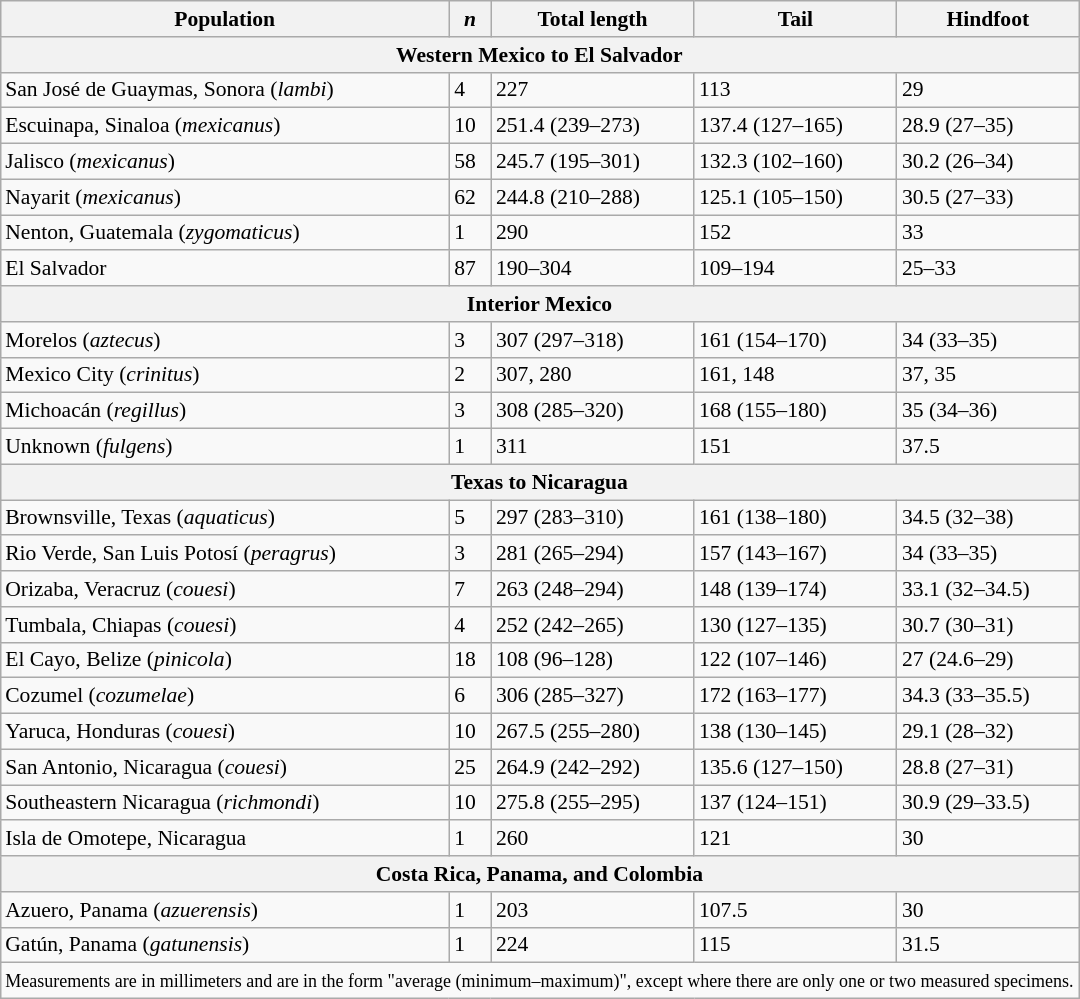<table class="wikitable" style="float: right; margin-left: 0.5em; font-size: 90%; width:50em; margin-top: 0em">
<tr>
<th>Population</th>
<th><em>n</em></th>
<th>Total length</th>
<th>Tail</th>
<th>Hindfoot</th>
</tr>
<tr>
<th colspan="5">Western Mexico to El Salvador</th>
</tr>
<tr>
<td>San José de Guaymas, Sonora (<em>lambi</em>)</td>
<td>4</td>
<td>227</td>
<td>113</td>
<td>29</td>
</tr>
<tr>
<td>Escuinapa, Sinaloa (<em>mexicanus</em>)</td>
<td>10</td>
<td>251.4 (239–273)</td>
<td>137.4 (127–165)</td>
<td>28.9 (27–35)</td>
</tr>
<tr>
<td>Jalisco (<em>mexicanus</em>)</td>
<td>58</td>
<td>245.7 (195–301)</td>
<td>132.3 (102–160)</td>
<td>30.2 (26–34)</td>
</tr>
<tr>
<td>Nayarit (<em>mexicanus</em>)</td>
<td>62</td>
<td>244.8 (210–288)</td>
<td>125.1 (105–150)</td>
<td>30.5 (27–33)</td>
</tr>
<tr>
<td>Nenton, Guatemala (<em>zygomaticus</em>)</td>
<td>1</td>
<td>290</td>
<td>152</td>
<td>33</td>
</tr>
<tr>
<td>El Salvador</td>
<td>87</td>
<td>190–304</td>
<td>109–194</td>
<td>25–33</td>
</tr>
<tr>
<th colspan="5">Interior Mexico</th>
</tr>
<tr>
<td>Morelos (<em>aztecus</em>)</td>
<td>3</td>
<td>307 (297–318)</td>
<td>161 (154–170)</td>
<td>34 (33–35)</td>
</tr>
<tr>
<td>Mexico City (<em>crinitus</em>)</td>
<td>2</td>
<td>307, 280</td>
<td>161, 148</td>
<td>37, 35</td>
</tr>
<tr>
<td>Michoacán (<em>regillus</em>)</td>
<td>3</td>
<td>308 (285–320)</td>
<td>168 (155–180)</td>
<td>35 (34–36)</td>
</tr>
<tr>
<td>Unknown (<em>fulgens</em>)</td>
<td>1</td>
<td>311</td>
<td>151</td>
<td>37.5</td>
</tr>
<tr>
<th colspan="5">Texas to Nicaragua</th>
</tr>
<tr>
<td>Brownsville, Texas (<em>aquaticus</em>)</td>
<td>5</td>
<td>297 (283–310)</td>
<td>161 (138–180)</td>
<td>34.5 (32–38)</td>
</tr>
<tr>
<td>Rio Verde, San Luis Potosí (<em>peragrus</em>)</td>
<td>3</td>
<td>281 (265–294)</td>
<td>157 (143–167)</td>
<td>34 (33–35)</td>
</tr>
<tr>
<td>Orizaba, Veracruz (<em>couesi</em>)</td>
<td>7</td>
<td>263 (248–294)</td>
<td>148 (139–174)</td>
<td>33.1 (32–34.5)</td>
</tr>
<tr>
<td>Tumbala, Chiapas (<em>couesi</em>)</td>
<td>4</td>
<td>252 (242–265)</td>
<td>130 (127–135)</td>
<td>30.7 (30–31)</td>
</tr>
<tr>
<td>El Cayo, Belize (<em>pinicola</em>)</td>
<td>18</td>
<td>108 (96–128)</td>
<td>122 (107–146)</td>
<td>27 (24.6–29)</td>
</tr>
<tr>
<td>Cozumel (<em>cozumelae</em>)</td>
<td>6</td>
<td>306 (285–327)</td>
<td>172 (163–177)</td>
<td>34.3 (33–35.5)</td>
</tr>
<tr>
<td>Yaruca, Honduras (<em>couesi</em>)</td>
<td>10</td>
<td>267.5 (255–280)</td>
<td>138 (130–145)</td>
<td>29.1 (28–32)</td>
</tr>
<tr>
<td>San Antonio, Nicaragua (<em>couesi</em>)</td>
<td>25</td>
<td>264.9 (242–292)</td>
<td>135.6 (127–150)</td>
<td>28.8 (27–31)</td>
</tr>
<tr>
<td>Southeastern Nicaragua (<em>richmondi</em>)</td>
<td>10</td>
<td>275.8 (255–295)</td>
<td>137 (124–151)</td>
<td>30.9 (29–33.5)</td>
</tr>
<tr>
<td>Isla de Omotepe, Nicaragua</td>
<td>1</td>
<td>260</td>
<td>121</td>
<td>30</td>
</tr>
<tr>
<th colspan="5">Costa Rica, Panama, and Colombia</th>
</tr>
<tr>
<td>Azuero, Panama (<em>azuerensis</em>)</td>
<td>1</td>
<td>203</td>
<td>107.5</td>
<td>30</td>
</tr>
<tr>
<td>Gatún, Panama (<em>gatunensis</em>)</td>
<td>1</td>
<td>224</td>
<td>115</td>
<td>31.5</td>
</tr>
<tr>
<td colspan="5"><small>Measurements are in millimeters and are in the form "average (minimum–maximum)", except where there are only one or two measured specimens.</small></td>
</tr>
</table>
